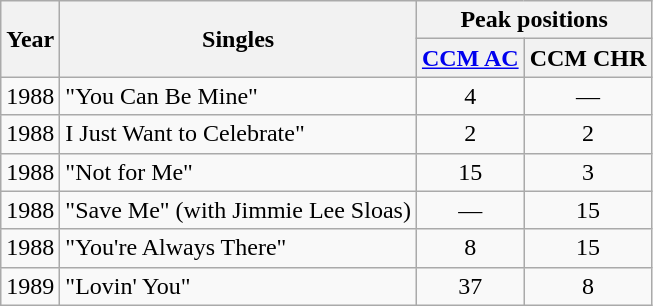<table class="wikitable">
<tr>
<th rowspan="2">Year</th>
<th rowspan="2">Singles</th>
<th colspan="2">Peak positions</th>
</tr>
<tr>
<th><a href='#'>CCM AC</a></th>
<th>CCM CHR</th>
</tr>
<tr>
<td>1988</td>
<td>"You Can Be Mine"</td>
<td align="center">4</td>
<td align="center">—</td>
</tr>
<tr>
<td>1988</td>
<td>I Just Want to Celebrate"</td>
<td align="center">2</td>
<td align="center">2</td>
</tr>
<tr>
<td>1988</td>
<td>"Not for Me"</td>
<td align="center">15</td>
<td align="center">3</td>
</tr>
<tr>
<td>1988</td>
<td>"Save Me" (with Jimmie Lee Sloas)</td>
<td align="center">—</td>
<td align="center">15</td>
</tr>
<tr>
<td>1988</td>
<td>"You're Always There"</td>
<td align="center">8</td>
<td align="center">15</td>
</tr>
<tr>
<td>1989</td>
<td>"Lovin' You"</td>
<td align="center">37</td>
<td align="center">8</td>
</tr>
</table>
